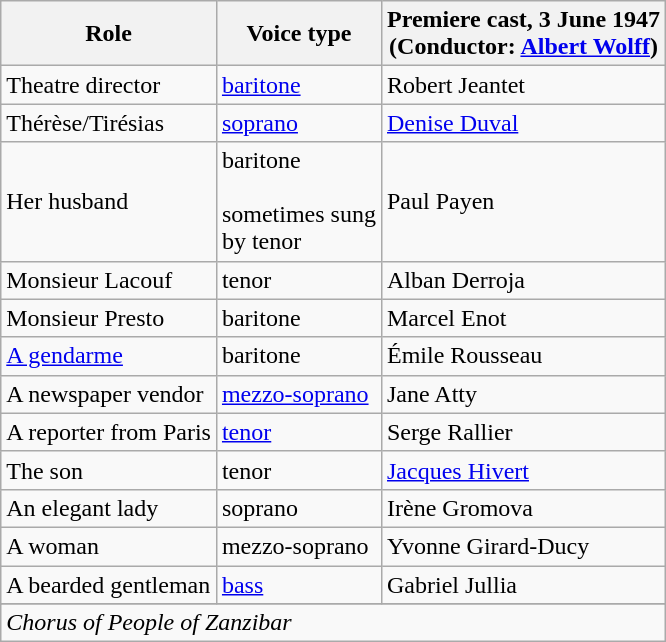<table class="wikitable">
<tr>
<th>Role</th>
<th>Voice type</th>
<th>Premiere cast, 3 June 1947<br>(Conductor: <a href='#'>Albert Wolff</a>)</th>
</tr>
<tr>
<td>Theatre director</td>
<td><a href='#'>baritone</a></td>
<td>Robert Jeantet</td>
</tr>
<tr>
<td>Thérèse/Tirésias</td>
<td><a href='#'>soprano</a></td>
<td><a href='#'>Denise Duval</a></td>
</tr>
<tr>
<td>Her husband</td>
<td>baritone<br><br>sometimes sung<br>
by tenor</td>
<td>Paul Payen</td>
</tr>
<tr>
<td>Monsieur Lacouf</td>
<td>tenor</td>
<td>Alban Derroja</td>
</tr>
<tr>
<td>Monsieur Presto</td>
<td>baritone</td>
<td>Marcel Enot</td>
</tr>
<tr>
<td><a href='#'>A gendarme</a></td>
<td>baritone</td>
<td>Émile Rousseau</td>
</tr>
<tr>
<td>A newspaper vendor</td>
<td><a href='#'>mezzo-soprano</a></td>
<td>Jane Atty</td>
</tr>
<tr>
<td>A reporter from Paris</td>
<td><a href='#'>tenor</a></td>
<td>Serge Rallier</td>
</tr>
<tr>
<td>The son</td>
<td>tenor</td>
<td><a href='#'>Jacques Hivert</a></td>
</tr>
<tr>
<td>An elegant lady</td>
<td>soprano</td>
<td>Irène Gromova</td>
</tr>
<tr>
<td>A woman</td>
<td>mezzo-soprano</td>
<td>Yvonne Girard-Ducy</td>
</tr>
<tr>
<td>A bearded gentleman</td>
<td><a href='#'>bass</a></td>
<td>Gabriel Jullia</td>
</tr>
<tr>
</tr>
<tr>
<td colspan="3"><em>Chorus of People of Zanzibar</em></td>
</tr>
</table>
